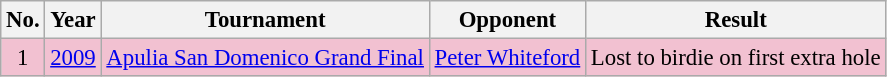<table class="wikitable" style="font-size:95%;">
<tr>
<th>No.</th>
<th>Year</th>
<th>Tournament</th>
<th>Opponent</th>
<th>Result</th>
</tr>
<tr style="background:#F2C1D1;">
<td align=center>1</td>
<td><a href='#'>2009</a></td>
<td><a href='#'>Apulia San Domenico Grand Final</a></td>
<td> <a href='#'>Peter Whiteford</a></td>
<td>Lost to birdie on first extra hole</td>
</tr>
</table>
